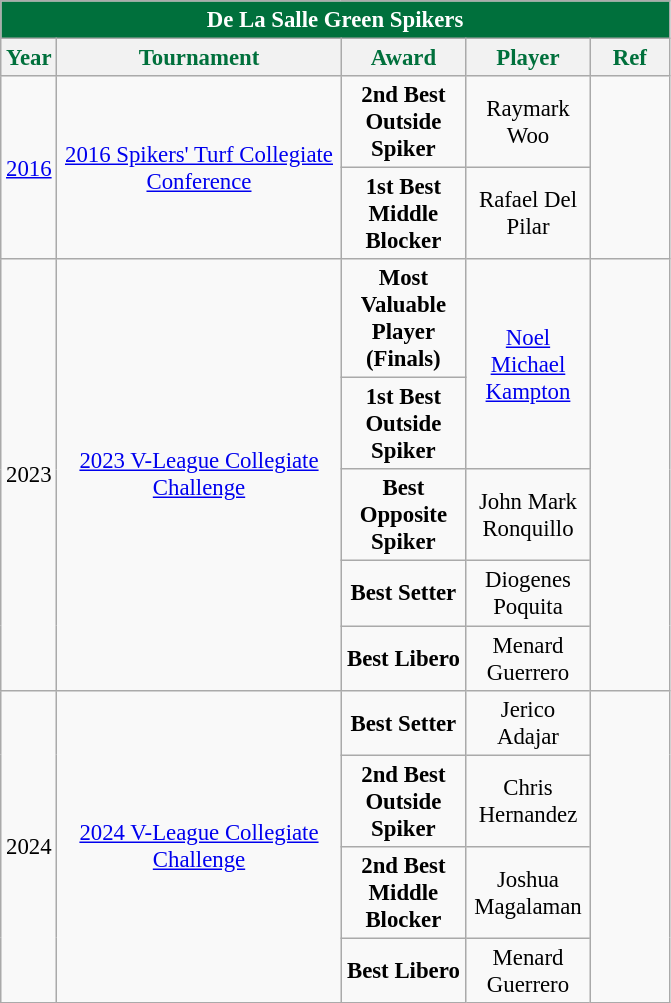<table class="wikitable sortable" style="font-size:95%; text-align:left;">
<tr>
<th colspan="5" style= "background: #00703c; color: white; text-align: center"><strong>De La Salle Green Spikers</strong></th>
</tr>
<tr style="background: ffffff; color: #00703c">
<th style= "align=center; width:1em;">Year</th>
<th style= "align=center;width:12em;">Tournament</th>
<th style= "align=center; width:5em;">Award</th>
<th style= "align=center; width:5em;">Player</th>
<th style= "align=center; width:3em;">Ref</th>
</tr>
<tr align=center>
<td rowspan=2><a href='#'>2016</a></td>
<td rowspan=2><a href='#'>2016 Spikers' Turf Collegiate Conference</a></td>
<td><strong>2nd Best Outside Spiker</strong></td>
<td>Raymark Woo</td>
<td rowspan=2></td>
</tr>
<tr align=center>
<td><strong>1st Best Middle Blocker</strong></td>
<td>Rafael Del Pilar</td>
</tr>
<tr align=center>
<td Rowspan=5>2023</td>
<td Rowspan=5><a href='#'>2023 V-League Collegiate Challenge</a></td>
<td><strong>Most Valuable Player (Finals)</strong></td>
<td rowspan=2><a href='#'>Noel Michael Kampton</a></td>
<td Rowspan=5></td>
</tr>
<tr align=center>
<td><strong>1st Best Outside Spiker</strong></td>
</tr>
<tr align=center>
<td><strong>Best Opposite Spiker</strong></td>
<td>John Mark Ronquillo</td>
</tr>
<tr align=center>
<td><strong>Best Setter</strong></td>
<td>Diogenes Poquita</td>
</tr>
<tr align=center>
<td><strong>Best Libero</strong></td>
<td>Menard Guerrero</td>
</tr>
<tr align=center>
<td Rowspan=4>2024</td>
<td Rowspan=4><a href='#'>2024 V-League Collegiate Challenge</a></td>
<td><strong>Best Setter</strong></td>
<td>Jerico Adajar</td>
<td Rowspan=4></td>
</tr>
<tr align=center>
<td><strong>2nd Best Outside Spiker</strong></td>
<td>Chris Hernandez</td>
</tr>
<tr align=center>
<td><strong>2nd Best Middle Blocker</strong></td>
<td>Joshua Magalaman</td>
</tr>
<tr align=center>
<td><strong>Best Libero</strong></td>
<td>Menard Guerrero</td>
</tr>
</table>
